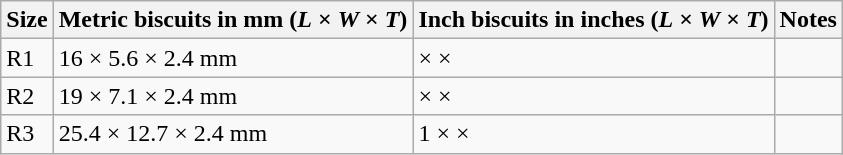<table class="wikitable">
<tr>
<th>Size</th>
<th>Metric biscuits in mm (<em>L</em> × <em>W</em> × <em>T</em>)</th>
<th>Inch biscuits in inches (<em>L</em> × <em>W</em> × <em>T</em>)</th>
<th>Notes</th>
</tr>
<tr>
<td>R1</td>
<td>16 × 5.6 × 2.4 mm</td>
<td> ×  × </td>
<td></td>
</tr>
<tr>
<td>R2</td>
<td>19 × 7.1  × 2.4 mm</td>
<td> ×  × </td>
<td></td>
</tr>
<tr>
<td>R3</td>
<td>25.4 × 12.7 × 2.4 mm</td>
<td>1 ×  × </td>
<td></td>
</tr>
</table>
